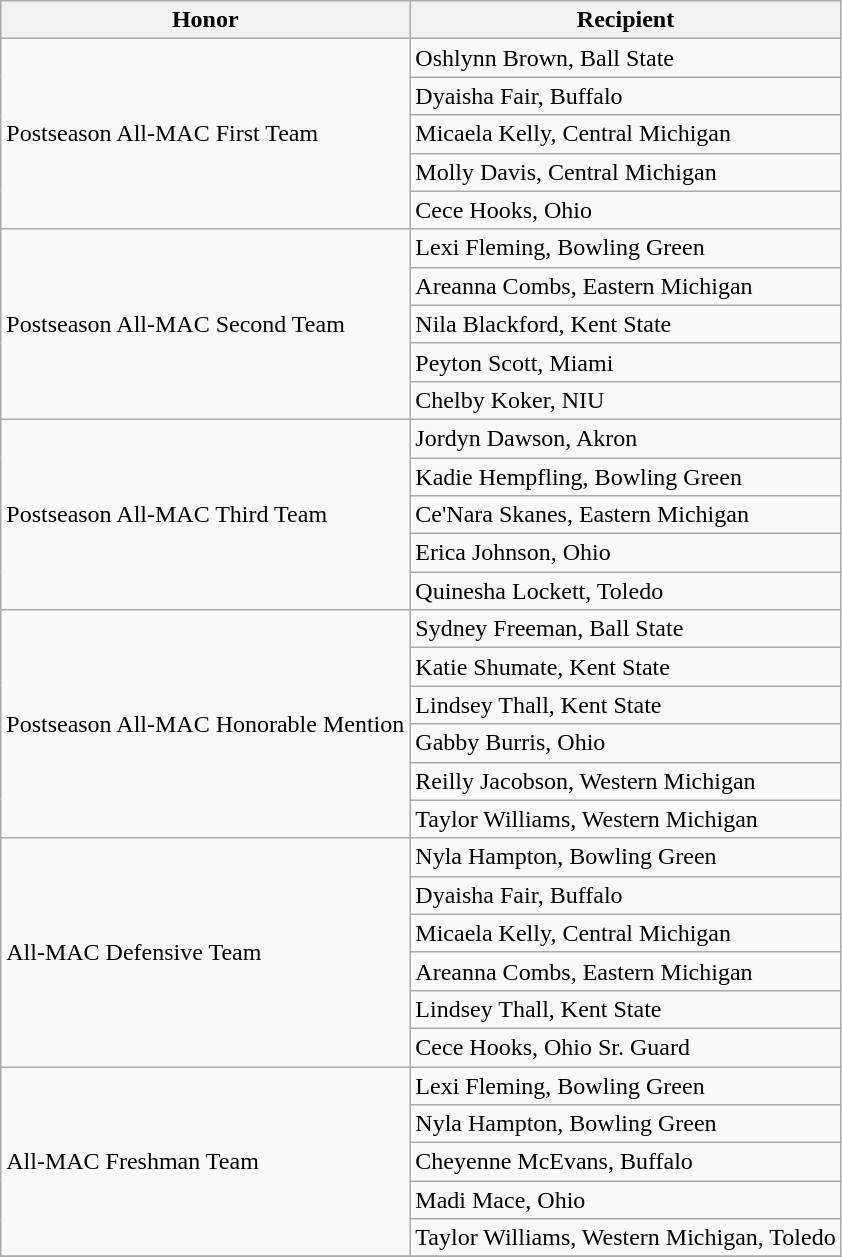<table class="wikitable" border="1">
<tr>
<th>Honor</th>
<th>Recipient</th>
</tr>
<tr>
<td rowspan=5 valign=middle>Postseason All-MAC First Team</td>
<td>Oshlynn Brown, Ball State</td>
</tr>
<tr>
<td>Dyaisha Fair, Buffalo</td>
</tr>
<tr>
<td>Micaela Kelly, Central Michigan</td>
</tr>
<tr>
<td>Molly Davis, Central Michigan</td>
</tr>
<tr>
<td>Cece Hooks, Ohio</td>
</tr>
<tr>
<td rowspan=5 valign=middle>Postseason All-MAC Second Team</td>
<td>Lexi Fleming, Bowling Green</td>
</tr>
<tr>
<td>Areanna Combs, Eastern Michigan</td>
</tr>
<tr>
<td>Nila Blackford, Kent State</td>
</tr>
<tr>
<td>Peyton Scott, Miami</td>
</tr>
<tr>
<td>Chelby Koker, NIU</td>
</tr>
<tr>
<td rowspan=5 valign=middle>Postseason All-MAC Third Team</td>
<td>Jordyn Dawson, Akron</td>
</tr>
<tr>
<td>Kadie Hempfling, Bowling Green</td>
</tr>
<tr>
<td>Ce'Nara Skanes, Eastern Michigan</td>
</tr>
<tr>
<td>Erica Johnson, Ohio</td>
</tr>
<tr>
<td>Quinesha Lockett, Toledo</td>
</tr>
<tr>
<td rowspan=6 valign=middle>Postseason All-MAC Honorable Mention</td>
<td>Sydney Freeman, Ball State</td>
</tr>
<tr>
<td>Katie Shumate, Kent State</td>
</tr>
<tr>
<td>Lindsey Thall, Kent State</td>
</tr>
<tr>
<td>Gabby Burris, Ohio</td>
</tr>
<tr>
<td>Reilly Jacobson, Western Michigan</td>
</tr>
<tr>
<td>Taylor Williams, Western Michigan</td>
</tr>
<tr>
<td rowspan=6 valign=middle>All-MAC Defensive Team</td>
<td>Nyla Hampton, Bowling Green</td>
</tr>
<tr>
<td>Dyaisha Fair, Buffalo</td>
</tr>
<tr>
<td>Micaela Kelly, Central Michigan</td>
</tr>
<tr>
<td>Areanna Combs, Eastern Michigan</td>
</tr>
<tr>
<td>Lindsey Thall, Kent State</td>
</tr>
<tr>
<td>Cece Hooks, Ohio Sr. Guard</td>
</tr>
<tr>
<td rowspan=5 valign=middle>All-MAC Freshman Team</td>
<td>Lexi Fleming, Bowling Green</td>
</tr>
<tr>
<td>Nyla Hampton, Bowling Green</td>
</tr>
<tr>
<td>Cheyenne McEvans, Buffalo</td>
</tr>
<tr>
<td>Madi Mace, Ohio</td>
</tr>
<tr>
<td>Taylor Williams, Western Michigan, Toledo</td>
</tr>
<tr>
</tr>
</table>
